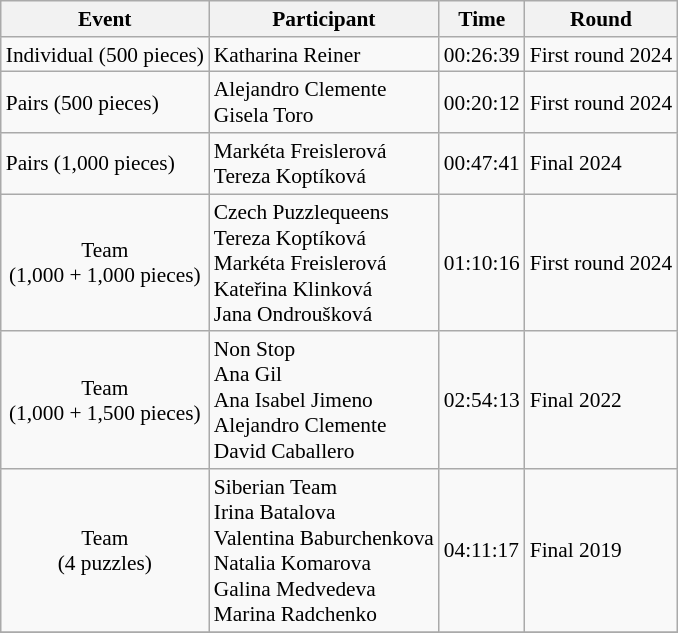<table class="wikitable" style=font-size:89%;>
<tr ">
<th>Event</th>
<th>Participant</th>
<th>Time</th>
<th>Round</th>
</tr>
<tr>
<td>Individual (500 pieces)</td>
<td> 	Katharina Reiner</td>
<td>00:26:39</td>
<td>First round 2024</td>
</tr>
<tr>
<td>Pairs (500 pieces)</td>
<td> Alejandro Clemente<br>Gisela Toro</td>
<td>00:20:12</td>
<td>First round 2024</td>
</tr>
<tr>
<td>Pairs (1,000 pieces)</td>
<td> Markéta Freislerová<br>Tereza Koptíková</td>
<td>00:47:41</td>
<td>Final 2024</td>
</tr>
<tr>
<td align=center>Team<br>(1,000 + 1,000 pieces)</td>
<td> Czech Puzzlequeens<br>Tereza Koptíková<br>Markéta Freislerová<br>Kateřina Klinková<br>Jana Ondroušková</td>
<td>01:10:16</td>
<td>First round 2024</td>
</tr>
<tr>
<td align=center>Team<br>(1,000 + 1,500 pieces)</td>
<td> Non Stop<br>Ana Gil<br>Ana Isabel Jimeno<br>Alejandro Clemente<br>David Caballero</td>
<td>02:54:13</td>
<td>Final 2022</td>
</tr>
<tr>
<td align=center>Team<br>(4 puzzles)</td>
<td> Siberian Team<br>Irina Batalova<br>Valentina Baburchenkova<br>Natalia Komarova<br>Galina Medvedeva<br>Marina Radchenko</td>
<td>04:11:17</td>
<td>Final 2019</td>
</tr>
<tr>
</tr>
</table>
